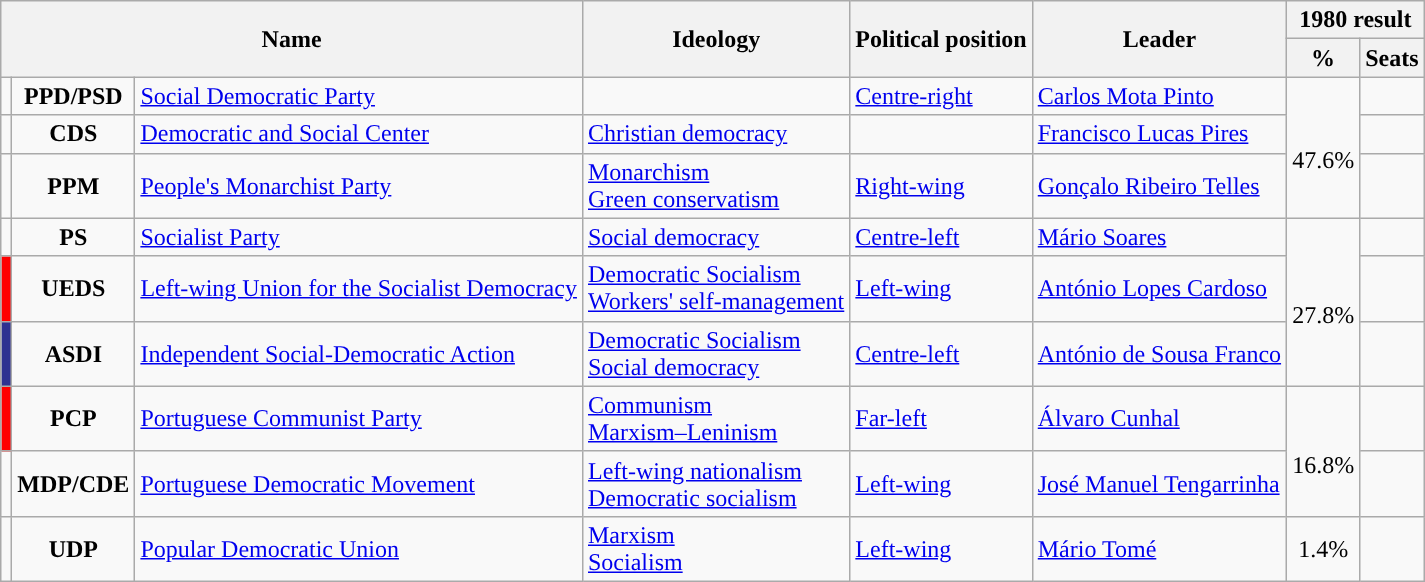<table class="wikitable">
<tr>
<th rowspan="2" colspan="3">Name</th>
<th rowspan="2">Ideology</th>
<th rowspan="2">Political position</th>
<th rowspan="2">Leader</th>
<th colspan="2">1980 result</th>
</tr>
<tr>
<th>%</th>
<th>Seats</th>
</tr>
<tr>
<td style="color:inherit;background:"></td>
<td style="text-align:center;"><strong>PPD/PSD</strong></td>
<td><a href='#'>Social Democratic Party</a><br></td>
<td></td>
<td><a href='#'>Centre-right</a></td>
<td><a href='#'>Carlos Mota Pinto</a></td>
<td rowspan="3" style="text-align:center;"><br>47.6%<br></td>
<td></td>
</tr>
<tr>
<td style="color:inherit;background:"></td>
<td style="text-align:center;"><strong>CDS</strong></td>
<td><a href='#'>Democratic and Social Center</a><br></td>
<td><a href='#'>Christian democracy</a></td>
<td></td>
<td><a href='#'>Francisco Lucas Pires</a></td>
<td></td>
</tr>
<tr>
<td style="color:inherit;background:"></td>
<td style="text-align:center;"><strong>PPM</strong></td>
<td><a href='#'>People's Monarchist Party</a><br></td>
<td><a href='#'>Monarchism</a><br><a href='#'>Green conservatism</a></td>
<td><a href='#'>Right-wing</a></td>
<td><a href='#'>Gonçalo Ribeiro Telles</a></td>
<td></td>
</tr>
<tr>
<td style="color:inherit;background:"></td>
<td style="text-align:center;"><strong>PS</strong></td>
<td><a href='#'>Socialist Party</a><br></td>
<td><a href='#'>Social democracy</a></td>
<td><a href='#'>Centre-left</a></td>
<td><a href='#'>Mário Soares</a></td>
<td rowspan="3" style="text-align:center;"><br>27.8%<br></td>
<td></td>
</tr>
<tr>
<td style="background:Red;"></td>
<td style="text-align:center;"><strong>UEDS</strong></td>
<td><a href='#'>Left-wing Union for the Socialist Democracy</a><br></td>
<td><a href='#'>Democratic Socialism</a><br><a href='#'>Workers' self-management</a></td>
<td><a href='#'>Left-wing</a></td>
<td><a href='#'>António Lopes Cardoso</a></td>
<td></td>
</tr>
<tr>
<td style="background:#2E3191;"></td>
<td style="text-align:center;"><strong>ASDI</strong></td>
<td><a href='#'>Independent Social-Democratic Action</a><br></td>
<td><a href='#'>Democratic Socialism</a><br><a href='#'>Social democracy</a></td>
<td><a href='#'>Centre-left</a></td>
<td><a href='#'>António de Sousa Franco</a></td>
<td></td>
</tr>
<tr>
<td style="background:#f00;"></td>
<td style="text-align:center;"><strong>PCP</strong></td>
<td><a href='#'>Portuguese Communist Party</a><br></td>
<td><a href='#'>Communism</a><br><a href='#'>Marxism–Leninism</a></td>
<td><a href='#'>Far-left</a></td>
<td><a href='#'>Álvaro Cunhal</a></td>
<td rowspan="2" style="text-align:center;"><br>16.8%<br></td>
<td></td>
</tr>
<tr>
<td style="color:inherit;background:"></td>
<td style="text-align:center;"><strong>MDP/CDE</strong></td>
<td><a href='#'>Portuguese Democratic Movement</a><br></td>
<td><a href='#'>Left-wing nationalism</a><br><a href='#'>Democratic socialism</a></td>
<td><a href='#'>Left-wing</a></td>
<td><a href='#'>José Manuel Tengarrinha</a></td>
<td></td>
</tr>
<tr>
<td style="background:"></td>
<td style="text-align:center;"><strong>UDP</strong></td>
<td><a href='#'>Popular Democratic Union</a><br></td>
<td><a href='#'>Marxism</a><br><a href='#'>Socialism</a></td>
<td><a href='#'>Left-wing</a></td>
<td><a href='#'>Mário Tomé</a></td>
<td style="text-align:center;">1.4%</td>
<td></td>
</tr>
</table>
